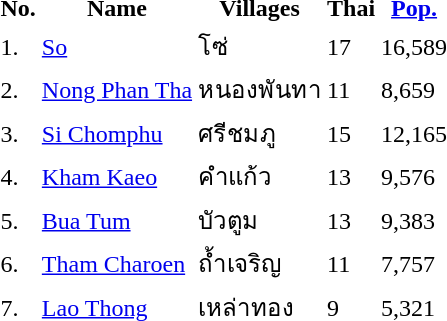<table>
<tr>
<th>No.</th>
<th>Name</th>
<th>Villages</th>
<th>Thai</th>
<th><a href='#'>Pop.</a></th>
</tr>
<tr>
<td>1.</td>
<td><a href='#'>So</a></td>
<td>โซ่</td>
<td>17</td>
<td>16,589</td>
</tr>
<tr>
<td>2.</td>
<td><a href='#'>Nong Phan Tha</a></td>
<td>หนองพันทา</td>
<td>11</td>
<td>8,659</td>
</tr>
<tr>
<td>3.</td>
<td><a href='#'>Si Chomphu</a></td>
<td>ศรีชมภู</td>
<td>15</td>
<td>12,165</td>
</tr>
<tr>
<td>4.</td>
<td><a href='#'>Kham Kaeo</a></td>
<td>คำแก้ว</td>
<td>13</td>
<td>9,576</td>
</tr>
<tr>
<td>5.</td>
<td><a href='#'>Bua Tum</a></td>
<td>บัวตูม</td>
<td>13</td>
<td>9,383</td>
</tr>
<tr>
<td>6.</td>
<td><a href='#'>Tham Charoen</a></td>
<td>ถ้ำเจริญ</td>
<td>11</td>
<td>7,757</td>
</tr>
<tr>
<td>7.</td>
<td><a href='#'>Lao Thong</a></td>
<td>เหล่าทอง</td>
<td>9</td>
<td>5,321</td>
</tr>
</table>
